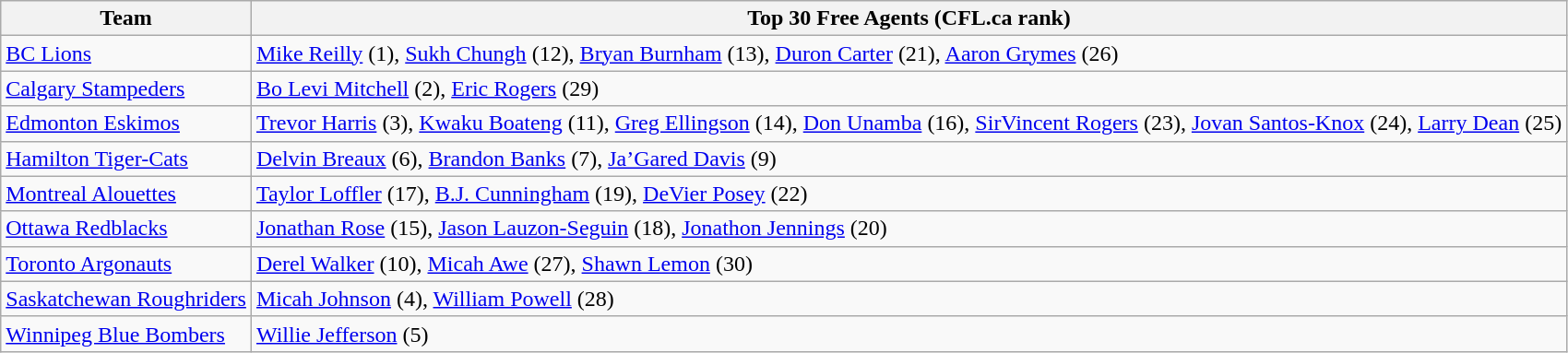<table class="wikitable">
<tr>
<th>Team</th>
<th>Top 30 Free Agents (CFL.ca rank)</th>
</tr>
<tr>
<td><a href='#'>BC Lions</a></td>
<td><a href='#'>Mike Reilly</a> (1), <a href='#'>Sukh Chungh</a> (12), <a href='#'>Bryan Burnham</a> (13), <a href='#'>Duron Carter</a> (21), <a href='#'>Aaron Grymes</a> (26)</td>
</tr>
<tr>
<td><a href='#'>Calgary Stampeders</a></td>
<td><a href='#'>Bo Levi Mitchell</a> (2), <a href='#'>Eric Rogers</a> (29)</td>
</tr>
<tr>
<td><a href='#'>Edmonton Eskimos</a></td>
<td><a href='#'>Trevor Harris</a> (3), <a href='#'>Kwaku Boateng</a> (11), <a href='#'>Greg Ellingson</a> (14), <a href='#'>Don Unamba</a> (16), <a href='#'>SirVincent Rogers</a> (23), <a href='#'>Jovan Santos-Knox</a> (24), <a href='#'>Larry Dean</a> (25)</td>
</tr>
<tr>
<td><a href='#'>Hamilton Tiger-Cats</a></td>
<td><a href='#'>Delvin Breaux</a> (6), <a href='#'>Brandon Banks</a> (7), <a href='#'>Ja’Gared Davis</a> (9)</td>
</tr>
<tr>
<td><a href='#'>Montreal Alouettes</a></td>
<td><a href='#'>Taylor Loffler</a> (17), <a href='#'>B.J. Cunningham</a> (19), <a href='#'>DeVier Posey</a> (22)</td>
</tr>
<tr>
<td><a href='#'>Ottawa Redblacks</a></td>
<td><a href='#'>Jonathan Rose</a> (15), <a href='#'>Jason Lauzon-Seguin</a> (18), <a href='#'>Jonathon Jennings</a> (20)</td>
</tr>
<tr>
<td><a href='#'>Toronto Argonauts</a></td>
<td><a href='#'>Derel Walker</a> (10), <a href='#'>Micah Awe</a> (27), <a href='#'>Shawn Lemon</a> (30)</td>
</tr>
<tr>
<td><a href='#'>Saskatchewan Roughriders</a></td>
<td><a href='#'>Micah Johnson</a> (4), <a href='#'>William Powell</a> (28)</td>
</tr>
<tr>
<td><a href='#'>Winnipeg Blue Bombers</a></td>
<td><a href='#'>Willie Jefferson</a> (5)</td>
</tr>
</table>
